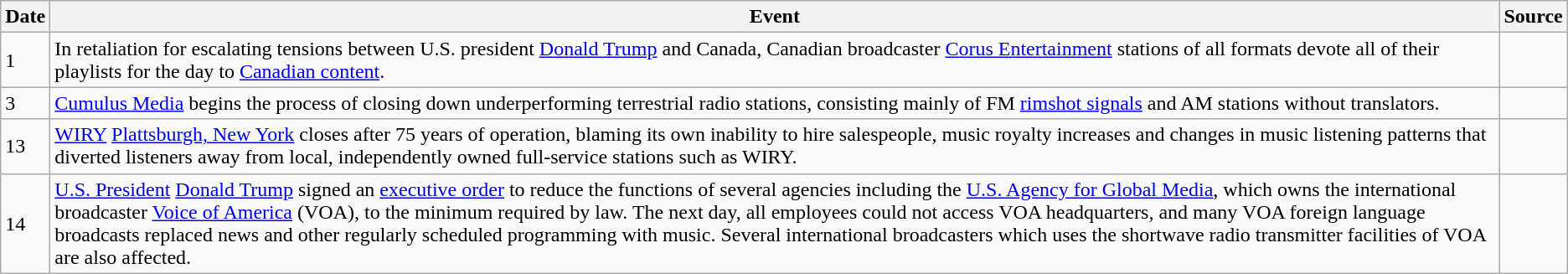<table class=wikitable>
<tr>
<th>Date</th>
<th>Event</th>
<th>Source</th>
</tr>
<tr>
<td>1</td>
<td>In retaliation for escalating tensions between U.S. president <a href='#'>Donald Trump</a> and Canada, Canadian broadcaster <a href='#'>Corus Entertainment</a> stations of all formats devote all of their playlists for the day to <a href='#'>Canadian content</a>.</td>
<td></td>
</tr>
<tr>
<td>3</td>
<td><a href='#'>Cumulus Media</a> begins the process of closing down underperforming terrestrial radio stations, consisting mainly of FM <a href='#'>rimshot signals</a> and AM stations without translators.</td>
<td></td>
</tr>
<tr>
<td>13</td>
<td><a href='#'>WIRY</a> <a href='#'>Plattsburgh, New York</a> closes after 75 years of operation, blaming its own inability to hire salespeople, music royalty increases and changes in music listening patterns that diverted listeners away from local, independently owned full-service stations such as WIRY.</td>
<td></td>
</tr>
<tr>
<td>14</td>
<td><a href='#'>U.S. President</a> <a href='#'>Donald Trump</a> signed an <a href='#'>executive order</a> to reduce the functions of several agencies including the <a href='#'>U.S. Agency for Global Media</a>, which owns the international broadcaster <a href='#'>Voice of America</a> (VOA), to the minimum required by law. The next day, all employees could not access VOA headquarters, and many VOA foreign language broadcasts replaced news and other regularly scheduled programming with music. Several international broadcasters which uses the shortwave radio transmitter facilities of VOA are also affected.</td>
<td></td>
</tr>
</table>
